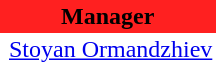<table class="toccolours" border="0" cellpadding="2" cellspacing="0" align="left" style="margin:0.5em;">
<tr>
<th colspan="2" align="center" bgcolor="#FF2020"><span>Manager</span></th>
</tr>
<tr>
<td></td>
<td> <a href='#'>Stoyan Ormandzhiev</a></td>
</tr>
</table>
